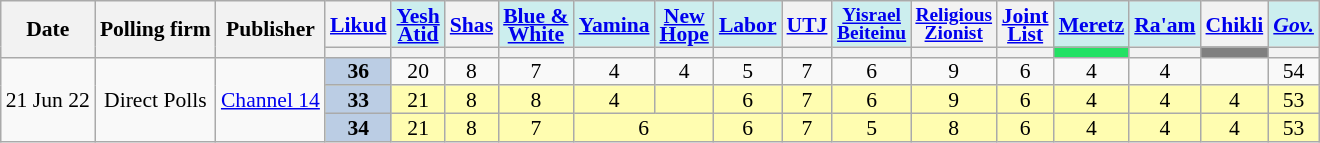<table class="wikitable sortable" style=text-align:center;font-size:90%;line-height:12px>
<tr>
<th rowspan=2>Date</th>
<th rowspan=2>Polling firm</th>
<th rowspan=2>Publisher</th>
<th><a href='#'>Likud</a></th>
<th style=background:#cee><a href='#'>Yesh<br>Atid</a></th>
<th><a href='#'>Shas</a></th>
<th style=background:#cee><a href='#'>Blue &<br>White</a></th>
<th style=background:#cee><a href='#'>Yamina</a></th>
<th style=background:#cee><a href='#'>New<br>Hope</a></th>
<th style=background:#cee><a href='#'>Labor</a></th>
<th><a href='#'>UTJ</a></th>
<th style="background:#cee; font-size:90%"><a href='#'>Yisrael<br>Beiteinu</a></th>
<th style=font-size:90%><a href='#'>Religious<br>Zionist</a></th>
<th><a href='#'>Joint<br>List</a></th>
<th style=background:#cee><a href='#'>Meretz</a></th>
<th style=background:#cee><a href='#'>Ra'am</a></th>
<th><a href='#'>Chikli</a></th>
<th style=background:#cee><a href='#'><em>Gov.</em></a></th>
</tr>
<tr>
<th style=background:></th>
<th style=background:></th>
<th style=background:></th>
<th style=background:></th>
<th style=background:></th>
<th style=background:></th>
<th style=background:></th>
<th style=background:></th>
<th style=background:></th>
<th style=background:></th>
<th style=background:></th>
<th style=background:#23e164></th>
<th style=background:></th>
<th style=background:grey></th>
<th style=background:></th>
</tr>
<tr>
<td rowspan=3 data-sort-value=2022-06-21>21 Jun 22</td>
<td rowspan=3>Direct Polls</td>
<td rowspan=3><a href='#'>Channel 14</a></td>
<td style=background:#BBCDE4><strong>36</strong>	</td>
<td>20					</td>
<td>8					</td>
<td>7					</td>
<td>4					</td>
<td>4					</td>
<td>5					</td>
<td>7					</td>
<td>6					</td>
<td>9					</td>
<td>6					</td>
<td>4					</td>
<td>4					</td>
<td>			</td>
<td>54					</td>
</tr>
<tr style=background:#fffdb0>
<td style=background:#BBCDE4><strong>33</strong>	</td>
<td>21					</td>
<td>8					</td>
<td>8					</td>
<td>4					</td>
<td>	</td>
<td>6					</td>
<td>7					</td>
<td>6					</td>
<td>9					</td>
<td>6					</td>
<td>4					</td>
<td>4					</td>
<td>4					</td>
<td>53					</td>
</tr>
<tr style=background:#fffdb0>
<td style=background:#BBCDE4><strong>34</strong>	</td>
<td>21					</td>
<td>8					</td>
<td>7					</td>
<td colspan=2>6		</td>
<td>6					</td>
<td>7					</td>
<td>5					</td>
<td>8					</td>
<td>6					</td>
<td>4					</td>
<td>4					</td>
<td>4					</td>
<td>53					</td>
</tr>
</table>
